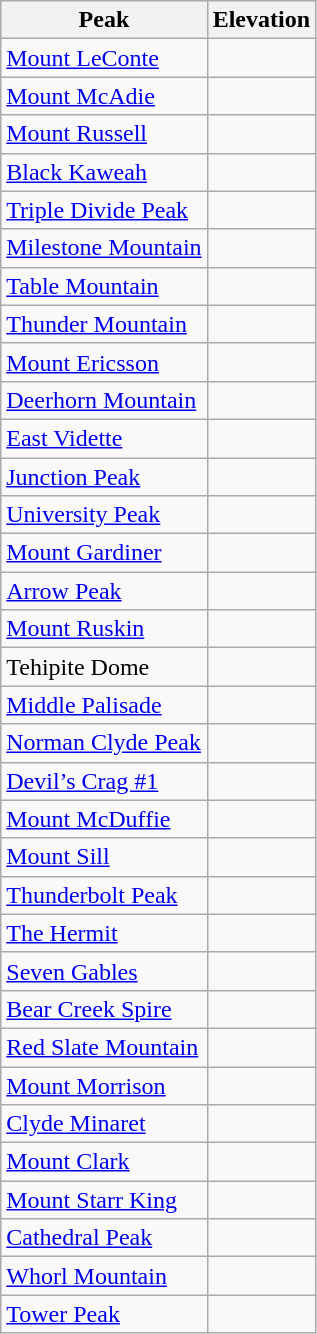<table class="wikitable sortable">
<tr>
<th>Peak</th>
<th>Elevation</th>
</tr>
<tr>
<td><a href='#'>Mount LeConte</a></td>
<td></td>
</tr>
<tr>
<td><a href='#'>Mount McAdie</a></td>
<td></td>
</tr>
<tr>
<td><a href='#'>Mount Russell</a></td>
<td></td>
</tr>
<tr>
<td><a href='#'>Black Kaweah</a></td>
<td></td>
</tr>
<tr>
<td><a href='#'>Triple Divide Peak</a></td>
<td></td>
</tr>
<tr>
<td><a href='#'>Milestone Mountain</a></td>
<td></td>
</tr>
<tr>
<td><a href='#'>Table Mountain</a></td>
<td></td>
</tr>
<tr>
<td><a href='#'>Thunder Mountain</a></td>
<td></td>
</tr>
<tr>
<td><a href='#'>Mount Ericsson</a></td>
<td></td>
</tr>
<tr>
<td><a href='#'>Deerhorn Mountain</a></td>
<td></td>
</tr>
<tr>
<td><a href='#'>East Vidette</a></td>
<td></td>
</tr>
<tr>
<td><a href='#'>Junction Peak</a></td>
<td></td>
</tr>
<tr>
<td><a href='#'>University Peak</a></td>
<td></td>
</tr>
<tr>
<td><a href='#'>Mount Gardiner</a></td>
<td></td>
</tr>
<tr>
<td><a href='#'>Arrow Peak</a></td>
<td></td>
</tr>
<tr>
<td><a href='#'>Mount Ruskin</a></td>
<td></td>
</tr>
<tr>
<td>Tehipite Dome</td>
<td></td>
</tr>
<tr>
<td><a href='#'>Middle Palisade</a></td>
<td></td>
</tr>
<tr>
<td><a href='#'>Norman Clyde Peak</a></td>
<td></td>
</tr>
<tr>
<td><a href='#'>Devil’s Crag #1</a></td>
<td></td>
</tr>
<tr>
<td><a href='#'>Mount McDuffie</a></td>
<td></td>
</tr>
<tr>
<td><a href='#'>Mount Sill</a></td>
<td></td>
</tr>
<tr>
<td><a href='#'>Thunderbolt Peak</a></td>
<td></td>
</tr>
<tr>
<td><a href='#'>The Hermit</a></td>
<td></td>
</tr>
<tr>
<td><a href='#'>Seven Gables</a></td>
<td></td>
</tr>
<tr>
<td><a href='#'>Bear Creek Spire</a></td>
<td></td>
</tr>
<tr>
<td><a href='#'>Red Slate Mountain</a></td>
<td></td>
</tr>
<tr>
<td><a href='#'>Mount Morrison</a></td>
<td></td>
</tr>
<tr>
<td><a href='#'>Clyde Minaret</a></td>
<td></td>
</tr>
<tr>
<td><a href='#'>Mount Clark</a></td>
<td></td>
</tr>
<tr>
<td><a href='#'>Mount Starr King</a></td>
<td></td>
</tr>
<tr>
<td><a href='#'>Cathedral Peak</a></td>
<td></td>
</tr>
<tr>
<td><a href='#'>Whorl Mountain</a></td>
<td></td>
</tr>
<tr>
<td><a href='#'>Tower Peak</a></td>
<td></td>
</tr>
</table>
